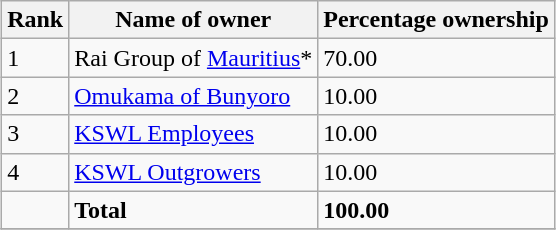<table class="wikitable sortable" style="margin-left:auto;margin-right:auto">
<tr>
<th style="width:2em;">Rank</th>
<th>Name of owner</th>
<th>Percentage ownership</th>
</tr>
<tr>
<td>1</td>
<td>Rai Group of <a href='#'>Mauritius</a>*</td>
<td>70.00</td>
</tr>
<tr>
<td>2</td>
<td><a href='#'>Omukama of Bunyoro</a></td>
<td>10.00</td>
</tr>
<tr>
<td>3</td>
<td><a href='#'>KSWL Employees</a></td>
<td>10.00</td>
</tr>
<tr>
<td>4</td>
<td><a href='#'>KSWL Outgrowers</a></td>
<td>10.00</td>
</tr>
<tr>
<td></td>
<td><strong>Total</strong></td>
<td><strong>100.00</strong></td>
</tr>
<tr>
</tr>
</table>
